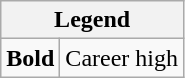<table class="wikitable mw-collapsible mw-collapsed">
<tr>
<th colspan="2">Legend</th>
</tr>
<tr>
<td><strong>Bold</strong></td>
<td>Career high</td>
</tr>
</table>
